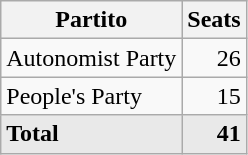<table class=wikitable style="text-align:right">
<tr>
<th>Partito</th>
<th>Seats</th>
</tr>
<tr>
<td align=left>Autonomist Party</td>
<td>26</td>
</tr>
<tr>
<td align=left>People's Party</td>
<td>15</td>
</tr>
<tr>
<td align=left style="background-color:#E9E9E9"><strong>Total</strong></td>
<td style="background-color:#E9E9E9"><strong>41</strong></td>
</tr>
</table>
